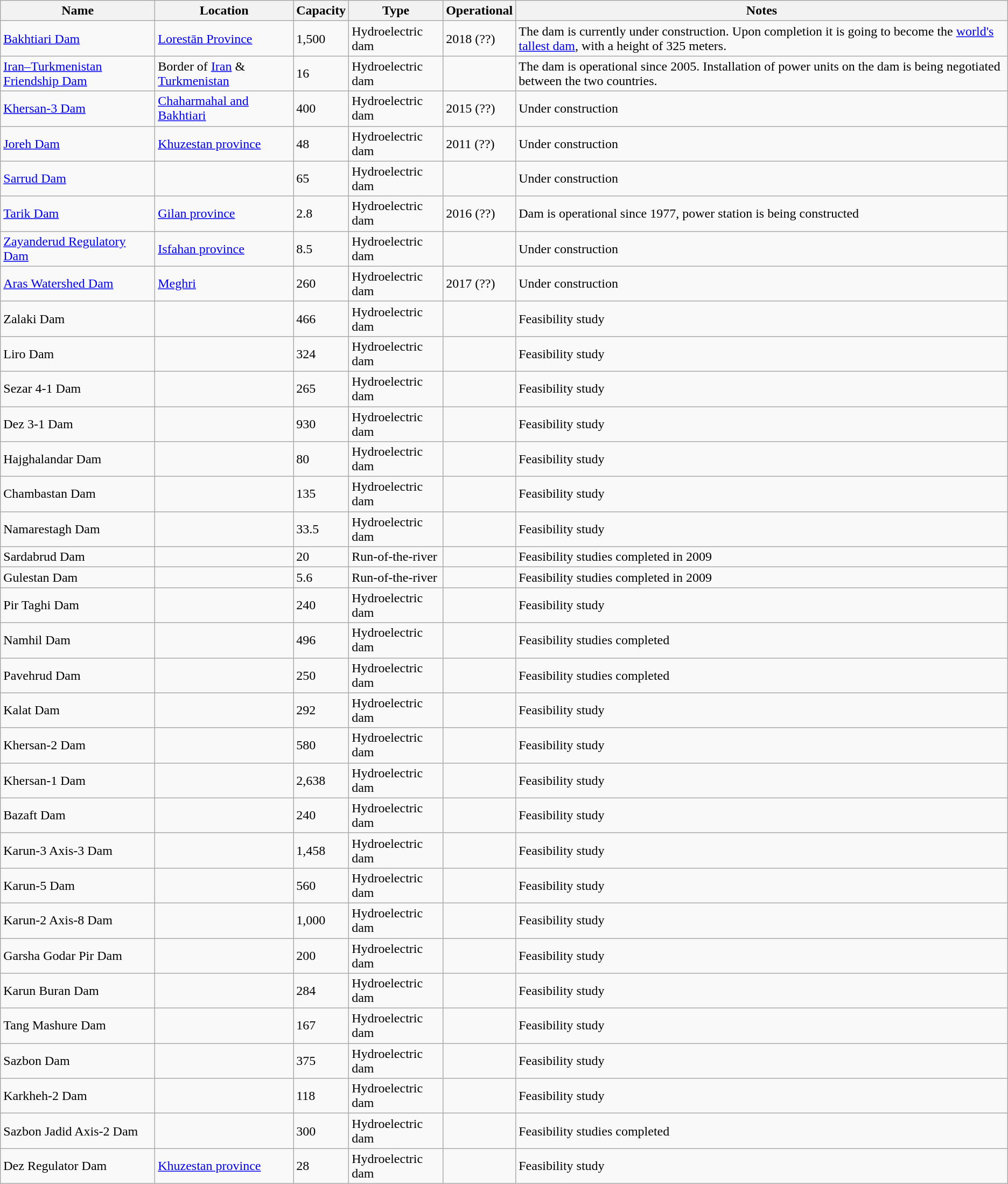<table class="wikitable sortable">
<tr>
<th>Name</th>
<th>Location</th>
<th data-sort-type="number">Capacity</th>
<th>Type</th>
<th>Operational</th>
<th>Notes</th>
</tr>
<tr>
<td><a href='#'>Bakhtiari Dam</a></td>
<td><a href='#'>Lorestān Province</a></td>
<td>1,500</td>
<td>Hydroelectric dam</td>
<td>2018 (??) </td>
<td>The dam is currently under construction. Upon completion it is going to become the <a href='#'>world's tallest dam</a>, with a height of 325 meters.</td>
</tr>
<tr>
<td><a href='#'>Iran–Turkmenistan Friendship Dam</a></td>
<td>Border of <a href='#'>Iran</a> & <a href='#'>Turkmenistan</a></td>
<td>16</td>
<td>Hydroelectric dam</td>
<td></td>
<td>The dam is operational since 2005. Installation of power units on the dam is being negotiated between the two countries.</td>
</tr>
<tr>
<td><a href='#'>Khersan-3 Dam</a></td>
<td><a href='#'>Chaharmahal and Bakhtiari</a></td>
<td>400</td>
<td>Hydroelectric dam</td>
<td>2015 (??) </td>
<td>Under construction</td>
</tr>
<tr>
<td><a href='#'>Joreh Dam</a></td>
<td><a href='#'>Khuzestan province</a></td>
<td>48</td>
<td>Hydroelectric dam</td>
<td>2011 (??) </td>
<td>Under construction</td>
</tr>
<tr>
<td><a href='#'>Sarrud Dam</a></td>
<td></td>
<td>65</td>
<td>Hydroelectric dam</td>
<td></td>
<td>Under construction</td>
</tr>
<tr>
<td><a href='#'>Tarik Dam</a></td>
<td><a href='#'>Gilan province</a></td>
<td>2.8</td>
<td>Hydroelectric dam</td>
<td>2016 (??) </td>
<td>Dam is operational since 1977, power station is being constructed</td>
</tr>
<tr>
<td><a href='#'>Zayanderud Regulatory Dam</a></td>
<td><a href='#'>Isfahan province</a></td>
<td>8.5</td>
<td>Hydroelectric dam</td>
<td></td>
<td>Under construction</td>
</tr>
<tr>
<td><a href='#'>Aras Watershed Dam</a></td>
<td><a href='#'>Meghri</a></td>
<td>260</td>
<td>Hydroelectric dam</td>
<td>2017 (??) </td>
<td>Under construction</td>
</tr>
<tr>
<td>Zalaki Dam</td>
<td></td>
<td>466</td>
<td>Hydroelectric dam</td>
<td></td>
<td>Feasibility study</td>
</tr>
<tr>
<td>Liro Dam</td>
<td></td>
<td>324</td>
<td>Hydroelectric dam</td>
<td></td>
<td>Feasibility study</td>
</tr>
<tr>
<td>Sezar 4-1 Dam</td>
<td></td>
<td>265</td>
<td>Hydroelectric dam</td>
<td></td>
<td>Feasibility study</td>
</tr>
<tr>
<td>Dez 3-1 Dam</td>
<td></td>
<td>930</td>
<td>Hydroelectric dam</td>
<td></td>
<td>Feasibility study</td>
</tr>
<tr>
<td>Hajghalandar Dam</td>
<td></td>
<td>80</td>
<td>Hydroelectric dam</td>
<td></td>
<td>Feasibility study</td>
</tr>
<tr>
<td>Chambastan Dam</td>
<td></td>
<td>135</td>
<td>Hydroelectric dam</td>
<td></td>
<td>Feasibility study</td>
</tr>
<tr>
<td>Namarestagh Dam</td>
<td></td>
<td>33.5</td>
<td>Hydroelectric dam</td>
<td></td>
<td>Feasibility study</td>
</tr>
<tr>
<td>Sardabrud Dam</td>
<td></td>
<td>20</td>
<td>Run-of-the-river</td>
<td></td>
<td>Feasibility studies completed in 2009</td>
</tr>
<tr>
<td>Gulestan Dam</td>
<td></td>
<td>5.6</td>
<td>Run-of-the-river</td>
<td></td>
<td>Feasibility studies completed in 2009</td>
</tr>
<tr>
<td>Pir Taghi Dam</td>
<td></td>
<td>240</td>
<td>Hydroelectric dam</td>
<td></td>
<td>Feasibility study</td>
</tr>
<tr>
<td>Namhil Dam</td>
<td></td>
<td>496</td>
<td>Hydroelectric dam</td>
<td></td>
<td>Feasibility studies completed</td>
</tr>
<tr>
<td>Pavehrud Dam</td>
<td></td>
<td>250</td>
<td>Hydroelectric dam</td>
<td></td>
<td>Feasibility studies completed</td>
</tr>
<tr>
<td>Kalat Dam</td>
<td></td>
<td>292</td>
<td>Hydroelectric dam</td>
<td></td>
<td>Feasibility study</td>
</tr>
<tr>
<td>Khersan-2 Dam</td>
<td></td>
<td>580</td>
<td>Hydroelectric dam</td>
<td></td>
<td>Feasibility study</td>
</tr>
<tr>
<td>Khersan-1 Dam</td>
<td></td>
<td>2,638</td>
<td>Hydroelectric dam</td>
<td></td>
<td>Feasibility study</td>
</tr>
<tr>
<td>Bazaft Dam</td>
<td></td>
<td>240</td>
<td>Hydroelectric dam</td>
<td></td>
<td>Feasibility study</td>
</tr>
<tr>
<td>Karun-3 Axis-3 Dam</td>
<td></td>
<td>1,458</td>
<td>Hydroelectric dam</td>
<td></td>
<td>Feasibility study</td>
</tr>
<tr>
<td>Karun-5 Dam</td>
<td></td>
<td>560</td>
<td>Hydroelectric dam</td>
<td></td>
<td>Feasibility study</td>
</tr>
<tr>
<td>Karun-2 Axis-8 Dam</td>
<td></td>
<td>1,000</td>
<td>Hydroelectric dam</td>
<td></td>
<td>Feasibility study</td>
</tr>
<tr>
<td>Garsha Godar Pir Dam</td>
<td></td>
<td>200</td>
<td>Hydroelectric dam</td>
<td></td>
<td>Feasibility study</td>
</tr>
<tr>
<td>Karun Buran Dam</td>
<td></td>
<td>284</td>
<td>Hydroelectric dam</td>
<td></td>
<td>Feasibility study</td>
</tr>
<tr>
<td>Tang Mashure Dam</td>
<td></td>
<td>167</td>
<td>Hydroelectric dam</td>
<td></td>
<td>Feasibility study</td>
</tr>
<tr>
<td>Sazbon Dam</td>
<td></td>
<td>375</td>
<td>Hydroelectric dam</td>
<td></td>
<td>Feasibility study</td>
</tr>
<tr>
<td>Karkheh-2 Dam</td>
<td></td>
<td>118</td>
<td>Hydroelectric dam</td>
<td></td>
<td>Feasibility study</td>
</tr>
<tr>
<td>Sazbon Jadid Axis-2 Dam</td>
<td></td>
<td>300</td>
<td>Hydroelectric dam</td>
<td></td>
<td>Feasibility studies completed</td>
</tr>
<tr>
<td>Dez Regulator Dam</td>
<td><a href='#'>Khuzestan province</a></td>
<td>28</td>
<td>Hydroelectric dam</td>
<td></td>
<td>Feasibility study</td>
</tr>
</table>
